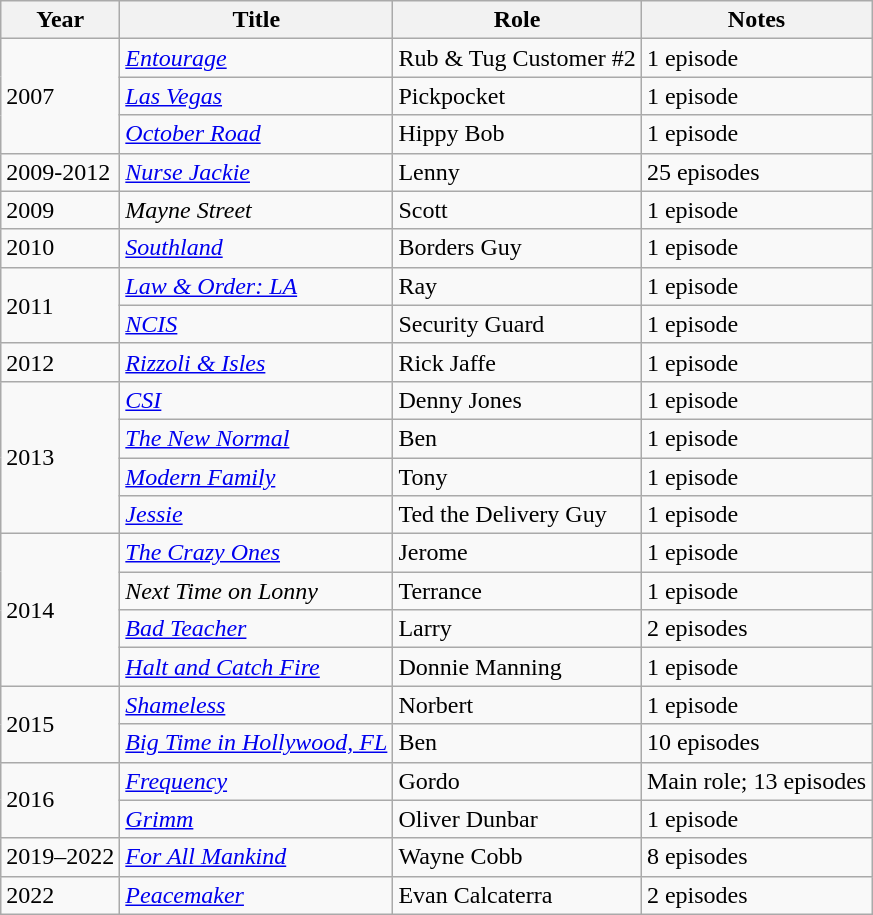<table class="wikitable sortable">
<tr>
<th>Year</th>
<th>Title</th>
<th>Role</th>
<th class="unsortable">Notes</th>
</tr>
<tr>
<td rowspan=3>2007</td>
<td><em><a href='#'>Entourage</a></em></td>
<td>Rub & Tug Customer #2</td>
<td>1 episode</td>
</tr>
<tr>
<td><em><a href='#'>Las Vegas</a></em></td>
<td>Pickpocket</td>
<td>1 episode</td>
</tr>
<tr>
<td><em><a href='#'>October Road</a></em></td>
<td>Hippy Bob</td>
<td>1 episode</td>
</tr>
<tr>
<td>2009-2012</td>
<td><em><a href='#'>Nurse Jackie</a></em></td>
<td>Lenny</td>
<td>25 episodes</td>
</tr>
<tr>
<td>2009</td>
<td><em>Mayne Street</em></td>
<td>Scott</td>
<td>1 episode</td>
</tr>
<tr>
<td>2010</td>
<td><em><a href='#'>Southland</a></em></td>
<td>Borders Guy</td>
<td>1 episode</td>
</tr>
<tr>
<td rowspan=2>2011</td>
<td><em><a href='#'>Law & Order: LA</a></em></td>
<td>Ray</td>
<td>1 episode</td>
</tr>
<tr>
<td><em><a href='#'>NCIS</a></em></td>
<td>Security Guard</td>
<td>1 episode</td>
</tr>
<tr>
<td>2012</td>
<td><em><a href='#'>Rizzoli & Isles</a></em></td>
<td>Rick Jaffe</td>
<td>1 episode</td>
</tr>
<tr>
<td rowspan=4>2013</td>
<td><em><a href='#'>CSI</a></em></td>
<td>Denny Jones</td>
<td>1 episode</td>
</tr>
<tr>
<td><em><a href='#'>The New Normal</a></em></td>
<td>Ben</td>
<td>1 episode</td>
</tr>
<tr>
<td><em><a href='#'>Modern Family</a></em></td>
<td>Tony</td>
<td>1 episode</td>
</tr>
<tr>
<td><em><a href='#'>Jessie</a></em></td>
<td>Ted the Delivery Guy</td>
<td>1 episode</td>
</tr>
<tr>
<td rowspan=4>2014</td>
<td><em><a href='#'>The Crazy Ones</a></em></td>
<td>Jerome</td>
<td>1 episode</td>
</tr>
<tr>
<td><em>Next Time on Lonny</em></td>
<td>Terrance</td>
<td>1 episode</td>
</tr>
<tr>
<td><em><a href='#'>Bad Teacher</a></em></td>
<td>Larry</td>
<td>2 episodes</td>
</tr>
<tr>
<td><em><a href='#'>Halt and Catch Fire</a></em></td>
<td>Donnie Manning</td>
<td>1 episode</td>
</tr>
<tr>
<td rowspan=2>2015</td>
<td><em><a href='#'>Shameless</a></em></td>
<td>Norbert</td>
<td>1 episode</td>
</tr>
<tr>
<td><em><a href='#'>Big Time in Hollywood, FL</a></em></td>
<td>Ben</td>
<td>10 episodes</td>
</tr>
<tr>
<td rowspan=2>2016</td>
<td><em><a href='#'>Frequency</a></em></td>
<td>Gordo</td>
<td>Main role; 13 episodes</td>
</tr>
<tr>
<td><em><a href='#'>Grimm</a></em></td>
<td>Oliver Dunbar</td>
<td>1 episode</td>
</tr>
<tr>
<td>2019–2022</td>
<td><em><a href='#'>For All Mankind</a></em></td>
<td>Wayne Cobb</td>
<td>8 episodes</td>
</tr>
<tr>
<td>2022</td>
<td><em><a href='#'>Peacemaker</a></em></td>
<td>Evan Calcaterra</td>
<td>2 episodes</td>
</tr>
</table>
